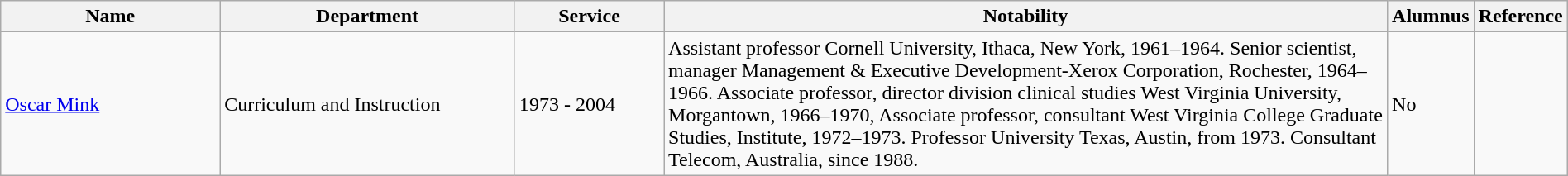<table class="wikitable sortable" style="width:100%">
<tr>
<th style="width:15%;">Name</th>
<th style="width:20%;">Department</th>
<th style="width:10%;">Service</th>
<th style="width:50%;" class="unsortable">Notability</th>
<th style="width:5%;">Alumnus</th>
<th style="width:*;" class="unsortable">Reference</th>
</tr>
<tr>
<td><a href='#'>Oscar Mink</a></td>
<td>Curriculum and Instruction</td>
<td>1973 - 2004</td>
<td>Assistant professor Cornell University, Ithaca, New York, 1961–1964. Senior scientist, manager Management & Executive Development-Xerox Corporation, Rochester, 1964–1966. Associate professor, director division clinical studies West Virginia University, Morgantown, 1966–1970, Associate professor, consultant West Virginia College Graduate Studies, Institute, 1972–1973. Professor University Texas, Austin, from 1973. Consultant Telecom, Australia, since 1988.</td>
<td>No</td>
<td></td>
</tr>
</table>
